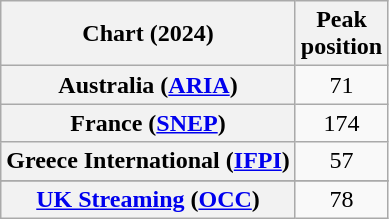<table class="wikitable sortable plainrowheaders" style="text-align:center">
<tr>
<th scope="col">Chart (2024)</th>
<th scope="col">Peak<br>position</th>
</tr>
<tr>
<th scope="row">Australia (<a href='#'>ARIA</a>)</th>
<td>71</td>
</tr>
<tr>
<th scope="row">France (<a href='#'>SNEP</a>)</th>
<td>174</td>
</tr>
<tr>
<th scope="row">Greece International (<a href='#'>IFPI</a>)</th>
<td>57</td>
</tr>
<tr>
</tr>
<tr>
<th scope="row"><a href='#'>UK Streaming</a> (<a href='#'>OCC</a>)</th>
<td>78</td>
</tr>
</table>
